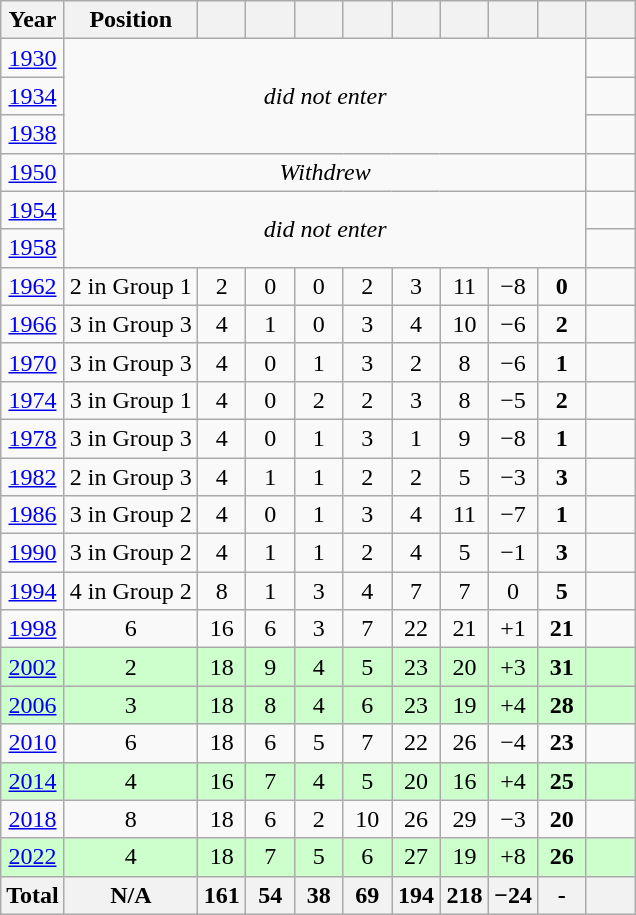<table class="wikitable" style="text-align: center;">
<tr>
<th>Year</th>
<th>Position</th>
<th width=25></th>
<th width=25></th>
<th width=25></th>
<th width=25></th>
<th width=25></th>
<th width=25></th>
<th width=25></th>
<th width=25></th>
<th width=25></th>
</tr>
<tr>
<td><a href='#'>1930</a></td>
<td colspan=9 rowspan=3><em>did not enter</em></td>
<td></td>
</tr>
<tr>
<td><a href='#'>1934</a></td>
<td></td>
</tr>
<tr>
<td><a href='#'>1938</a></td>
<td></td>
</tr>
<tr>
<td><a href='#'>1950</a></td>
<td colspan=9><em>Withdrew</em></td>
<td></td>
</tr>
<tr>
<td><a href='#'>1954</a></td>
<td colspan=9 rowspan=2><em>did not enter</em></td>
<td></td>
</tr>
<tr>
<td><a href='#'>1958</a></td>
<td></td>
</tr>
<tr>
<td><a href='#'>1962</a></td>
<td>2 in Group 1</td>
<td>2</td>
<td>0</td>
<td>0</td>
<td>2</td>
<td>3</td>
<td>11</td>
<td>−8</td>
<td><strong>0</strong></td>
<td></td>
</tr>
<tr>
<td><a href='#'>1966</a></td>
<td>3 in Group 3</td>
<td>4</td>
<td>1</td>
<td>0</td>
<td>3</td>
<td>4</td>
<td>10</td>
<td>−6</td>
<td><strong>2</strong></td>
<td></td>
</tr>
<tr>
<td><a href='#'>1970</a></td>
<td>3 in Group 3</td>
<td>4</td>
<td>0</td>
<td>1</td>
<td>3</td>
<td>2</td>
<td>8</td>
<td>−6</td>
<td><strong>1</strong></td>
<td></td>
</tr>
<tr>
<td><a href='#'>1974</a></td>
<td>3 in Group 1</td>
<td>4</td>
<td>0</td>
<td>2</td>
<td>2</td>
<td>3</td>
<td>8</td>
<td>−5</td>
<td><strong>2</strong></td>
<td></td>
</tr>
<tr>
<td><a href='#'>1978</a></td>
<td>3 in Group 3</td>
<td>4</td>
<td>0</td>
<td>1</td>
<td>3</td>
<td>1</td>
<td>9</td>
<td>−8</td>
<td><strong>1</strong></td>
<td></td>
</tr>
<tr>
<td><a href='#'>1982</a></td>
<td>2 in Group 3</td>
<td>4</td>
<td>1</td>
<td>1</td>
<td>2</td>
<td>2</td>
<td>5</td>
<td>−3</td>
<td><strong>3</strong></td>
<td></td>
</tr>
<tr>
<td><a href='#'>1986</a></td>
<td>3 in Group 2</td>
<td>4</td>
<td>0</td>
<td>1</td>
<td>3</td>
<td>4</td>
<td>11</td>
<td>−7</td>
<td><strong>1</strong></td>
<td></td>
</tr>
<tr>
<td><a href='#'>1990</a></td>
<td>3 in Group 2</td>
<td>4</td>
<td>1</td>
<td>1</td>
<td>2</td>
<td>4</td>
<td>5</td>
<td>−1</td>
<td><strong>3</strong></td>
<td></td>
</tr>
<tr>
<td><a href='#'>1994</a></td>
<td>4 in Group 2</td>
<td>8</td>
<td>1</td>
<td>3</td>
<td>4</td>
<td>7</td>
<td>7</td>
<td>0</td>
<td><strong>5</strong></td>
<td></td>
</tr>
<tr>
<td><a href='#'>1998</a></td>
<td>6</td>
<td>16</td>
<td>6</td>
<td>3</td>
<td>7</td>
<td>22</td>
<td>21</td>
<td>+1</td>
<td><strong>21</strong></td>
<td></td>
</tr>
<tr style="background:#cfc;">
<td><a href='#'>2002</a></td>
<td>2</td>
<td>18</td>
<td>9</td>
<td>4</td>
<td>5</td>
<td>23</td>
<td>20</td>
<td>+3</td>
<td><strong>31</strong></td>
<td></td>
</tr>
<tr style="background:#cfc;">
<td><a href='#'>2006</a></td>
<td>3</td>
<td>18</td>
<td>8</td>
<td>4</td>
<td>6</td>
<td>23</td>
<td>19</td>
<td>+4</td>
<td><strong>28</strong></td>
<td></td>
</tr>
<tr>
<td><a href='#'>2010</a></td>
<td>6</td>
<td>18</td>
<td>6</td>
<td>5</td>
<td>7</td>
<td>22</td>
<td>26</td>
<td>−4</td>
<td><strong>23</strong></td>
<td></td>
</tr>
<tr style="background:#cfc;">
<td><a href='#'>2014</a></td>
<td>4</td>
<td>16</td>
<td>7</td>
<td>4</td>
<td>5</td>
<td>20</td>
<td>16</td>
<td>+4</td>
<td><strong>25</strong></td>
<td></td>
</tr>
<tr>
<td><a href='#'>2018</a></td>
<td>8</td>
<td>18</td>
<td>6</td>
<td>2</td>
<td>10</td>
<td>26</td>
<td>29</td>
<td>−3</td>
<td><strong>20</strong></td>
<td></td>
</tr>
<tr style="background:#cfc;">
<td><a href='#'>2022</a></td>
<td>4</td>
<td>18</td>
<td>7</td>
<td>5</td>
<td>6</td>
<td>27</td>
<td>19</td>
<td>+8</td>
<td><strong>26</strong></td>
<td></td>
</tr>
<tr>
<th>Total</th>
<th>N/A</th>
<th>161</th>
<th>54</th>
<th>38</th>
<th>69</th>
<th>194</th>
<th>218</th>
<th>−24</th>
<th>-</th>
<th></th>
</tr>
</table>
